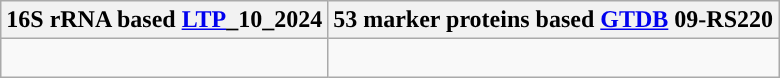<table class="wikitable">
<tr>
<th colspan=1>16S rRNA based <a href='#'>LTP</a>_10_2024</th>
<th colspan=1>53 marker proteins based <a href='#'>GTDB</a> 09-RS220</th>
</tr>
<tr>
<td style="vertical-align:top"><br></td>
<td><br></td>
</tr>
</table>
